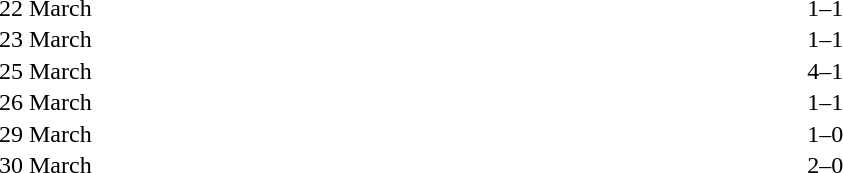<table cellspacing=1 width=70%>
<tr>
<th width=25%></th>
<th width=30%></th>
<th width=15%></th>
<th width=30%></th>
</tr>
<tr>
<td>22 March</td>
<td align=right></td>
<td align=center>1–1</td>
<td></td>
</tr>
<tr>
<td>23 March</td>
<td align=right></td>
<td align=center>1–1</td>
<td></td>
</tr>
<tr>
<td>25 March</td>
<td align=right></td>
<td align=center>4–1</td>
<td></td>
</tr>
<tr>
<td>26 March</td>
<td align=right></td>
<td align=center>1–1</td>
<td></td>
</tr>
<tr>
<td>29 March</td>
<td align=right></td>
<td align=center>1–0</td>
<td></td>
</tr>
<tr>
<td>30 March</td>
<td align=right></td>
<td align=center>2–0</td>
<td></td>
</tr>
</table>
